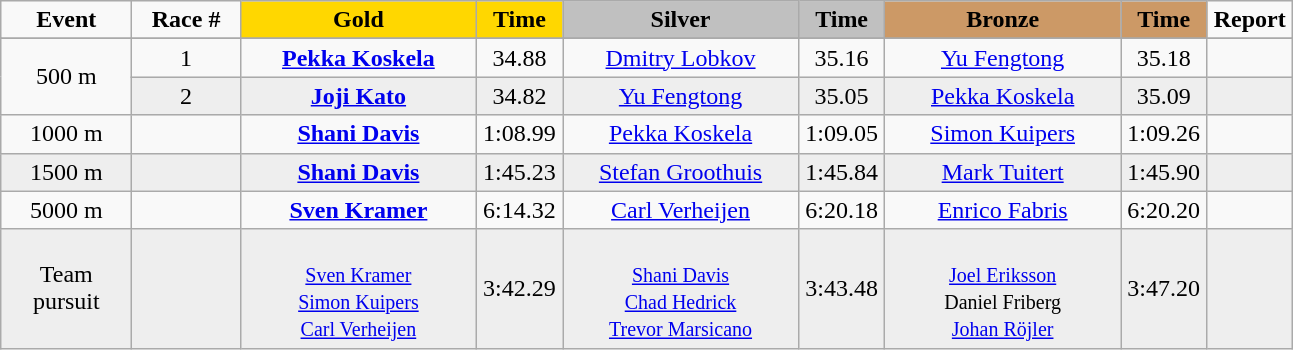<table class="wikitable">
<tr>
<td width="80" align="center"><strong>Event</strong></td>
<td width="65" align="center"><strong>Race #</strong></td>
<td width="150" bgcolor="gold" align="center"><strong>Gold</strong></td>
<td width="50" bgcolor="gold" align="center"><strong>Time</strong></td>
<td width="150" bgcolor="silver" align="center"><strong>Silver</strong></td>
<td width="50" bgcolor="silver" align="center"><strong>Time</strong></td>
<td width="150" bgcolor="#CC9966" align="center"><strong>Bronze</strong></td>
<td width="50" bgcolor="#CC9966" align="center"><strong>Time</strong></td>
<td width="50" align="center"><strong>Report</strong></td>
</tr>
<tr bgcolor="#cccccc">
</tr>
<tr>
<td rowspan=2 align="center">500 m</td>
<td align="center">1</td>
<td align="center"><strong><a href='#'>Pekka Koskela</a></strong><br><small></small></td>
<td align="center">34.88</td>
<td align="center"><a href='#'>Dmitry Lobkov</a><br><small></small></td>
<td align="center">35.16</td>
<td align="center"><a href='#'>Yu Fengtong</a><br><small></small></td>
<td align="center">35.18</td>
<td align="center"></td>
</tr>
<tr bgcolor="#eeeeee">
<td align="center">2</td>
<td align="center"><strong><a href='#'>Joji Kato</a></strong><br><small></small></td>
<td align="center">34.82</td>
<td align="center"><a href='#'>Yu Fengtong</a><br><small></small></td>
<td align="center">35.05</td>
<td align="center"><a href='#'>Pekka Koskela</a><br><small></small></td>
<td align="center">35.09</td>
<td align="center"></td>
</tr>
<tr>
<td align="center">1000 m</td>
<td align="center"></td>
<td align="center"><strong><a href='#'>Shani Davis</a></strong><br><small></small></td>
<td align="center">1:08.99</td>
<td align="center"><a href='#'>Pekka Koskela</a><br><small></small></td>
<td align="center">1:09.05</td>
<td align="center"><a href='#'>Simon Kuipers</a><br><small></small></td>
<td align="center">1:09.26</td>
<td align="center"></td>
</tr>
<tr bgcolor="#eeeeee">
<td align="center">1500 m</td>
<td align="center"></td>
<td align="center"><strong><a href='#'>Shani Davis</a></strong><br><small></small></td>
<td align="center">1:45.23</td>
<td align="center"><a href='#'>Stefan Groothuis</a><br><small></small></td>
<td align="center">1:45.84</td>
<td align="center"><a href='#'>Mark Tuitert</a><br><small></small></td>
<td align="center">1:45.90</td>
<td align="center"></td>
</tr>
<tr>
<td align="center">5000 m</td>
<td align="center"></td>
<td align="center"><strong><a href='#'>Sven Kramer</a></strong><br><small></small></td>
<td align="center">6:14.32</td>
<td align="center"><a href='#'>Carl Verheijen</a><br><small></small></td>
<td align="center">6:20.18</td>
<td align="center"><a href='#'>Enrico Fabris</a><br><small></small></td>
<td align="center">6:20.20</td>
<td align="center"></td>
</tr>
<tr bgcolor="#eeeeee">
<td align="center">Team pursuit</td>
<td align="center"></td>
<td align="center"><strong></strong><br><small><a href='#'>Sven Kramer</a><br><a href='#'>Simon Kuipers</a><br><a href='#'>Carl Verheijen</a></small></td>
<td align="center">3:42.29</td>
<td align="center"><br><small><a href='#'>Shani Davis</a><br><a href='#'>Chad Hedrick</a><br><a href='#'>Trevor Marsicano</a></small></td>
<td align="center">3:43.48</td>
<td align="center"><br><small><a href='#'>Joel Eriksson</a><br>Daniel Friberg<br><a href='#'>Johan Röjler</a></small></td>
<td align="center">3:47.20</td>
<td align="center"></td>
</tr>
</table>
